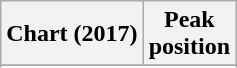<table class="wikitable sortable plainrowheaders" style="text-align:center">
<tr>
<th scope="col">Chart (2017)</th>
<th scope="col">Peak<br>position</th>
</tr>
<tr>
</tr>
<tr>
</tr>
</table>
